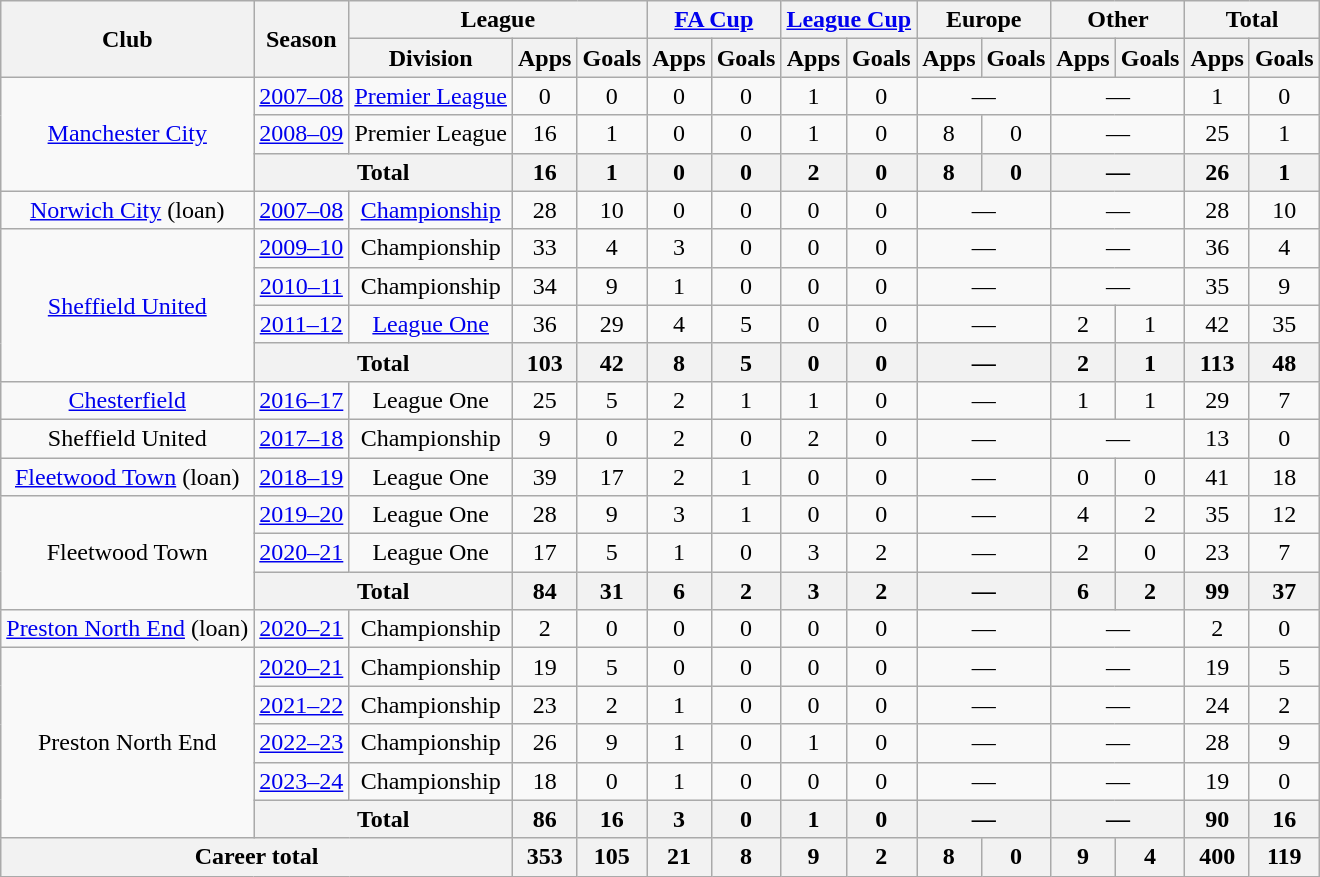<table class=wikitable style="text-align:center">
<tr>
<th rowspan=2>Club</th>
<th rowspan=2>Season</th>
<th colspan=3>League</th>
<th colspan=2><a href='#'>FA Cup</a></th>
<th colspan=2><a href='#'>League Cup</a></th>
<th colspan="2">Europe</th>
<th colspan=2>Other</th>
<th colspan=2>Total</th>
</tr>
<tr>
<th>Division</th>
<th>Apps</th>
<th>Goals</th>
<th>Apps</th>
<th>Goals</th>
<th>Apps</th>
<th>Goals</th>
<th>Apps</th>
<th>Goals</th>
<th>Apps</th>
<th>Goals</th>
<th>Apps</th>
<th>Goals</th>
</tr>
<tr>
<td rowspan=3><a href='#'>Manchester City</a></td>
<td><a href='#'>2007–08</a></td>
<td><a href='#'>Premier League</a></td>
<td>0</td>
<td>0</td>
<td>0</td>
<td>0</td>
<td>1</td>
<td>0</td>
<td colspan="2">—</td>
<td colspan="2">—</td>
<td>1</td>
<td>0</td>
</tr>
<tr>
<td><a href='#'>2008–09</a></td>
<td>Premier League</td>
<td>16</td>
<td>1</td>
<td>0</td>
<td>0</td>
<td>1</td>
<td>0</td>
<td>8</td>
<td>0</td>
<td colspan="2">—</td>
<td>25</td>
<td>1</td>
</tr>
<tr>
<th colspan=2>Total</th>
<th>16</th>
<th>1</th>
<th>0</th>
<th>0</th>
<th>2</th>
<th>0</th>
<th>8</th>
<th>0</th>
<th colspan="2">—</th>
<th>26</th>
<th>1</th>
</tr>
<tr>
<td><a href='#'>Norwich City</a> (loan)</td>
<td><a href='#'>2007–08</a></td>
<td><a href='#'>Championship</a></td>
<td>28</td>
<td>10</td>
<td>0</td>
<td>0</td>
<td>0</td>
<td>0</td>
<td colspan="2">—</td>
<td colspan="2">—</td>
<td>28</td>
<td>10</td>
</tr>
<tr>
<td rowspan=4><a href='#'>Sheffield United</a></td>
<td><a href='#'>2009–10</a></td>
<td>Championship</td>
<td>33</td>
<td>4</td>
<td>3</td>
<td>0</td>
<td>0</td>
<td>0</td>
<td colspan="2">—</td>
<td colspan="2">—</td>
<td>36</td>
<td>4</td>
</tr>
<tr>
<td><a href='#'>2010–11</a></td>
<td>Championship</td>
<td>34</td>
<td>9</td>
<td>1</td>
<td>0</td>
<td>0</td>
<td>0</td>
<td colspan="2">—</td>
<td colspan="2">—</td>
<td>35</td>
<td>9</td>
</tr>
<tr>
<td><a href='#'>2011–12</a></td>
<td><a href='#'>League One</a></td>
<td>36</td>
<td>29</td>
<td>4</td>
<td>5</td>
<td>0</td>
<td>0</td>
<td colspan="2">—</td>
<td>2</td>
<td>1</td>
<td>42</td>
<td>35</td>
</tr>
<tr>
<th colspan=2>Total</th>
<th>103</th>
<th>42</th>
<th>8</th>
<th>5</th>
<th>0</th>
<th>0</th>
<th colspan="2">—</th>
<th>2</th>
<th>1</th>
<th>113</th>
<th>48</th>
</tr>
<tr>
<td><a href='#'>Chesterfield</a></td>
<td><a href='#'>2016–17</a></td>
<td>League One</td>
<td>25</td>
<td>5</td>
<td>2</td>
<td>1</td>
<td>1</td>
<td>0</td>
<td colspan="2">—</td>
<td>1</td>
<td>1</td>
<td>29</td>
<td>7</td>
</tr>
<tr>
<td>Sheffield United</td>
<td><a href='#'>2017–18</a></td>
<td>Championship</td>
<td>9</td>
<td>0</td>
<td>2</td>
<td>0</td>
<td>2</td>
<td>0</td>
<td colspan="2">—</td>
<td colspan="2">—</td>
<td>13</td>
<td>0</td>
</tr>
<tr>
<td><a href='#'>Fleetwood Town</a> (loan)</td>
<td><a href='#'>2018–19</a></td>
<td>League One</td>
<td>39</td>
<td>17</td>
<td>2</td>
<td>1</td>
<td>0</td>
<td>0</td>
<td colspan="2">—</td>
<td>0</td>
<td>0</td>
<td>41</td>
<td>18</td>
</tr>
<tr>
<td rowspan=3>Fleetwood Town</td>
<td><a href='#'>2019–20</a></td>
<td>League One</td>
<td>28</td>
<td>9</td>
<td>3</td>
<td>1</td>
<td>0</td>
<td>0</td>
<td colspan="2">—</td>
<td>4</td>
<td>2</td>
<td>35</td>
<td>12</td>
</tr>
<tr>
<td><a href='#'>2020–21</a></td>
<td>League One</td>
<td>17</td>
<td>5</td>
<td>1</td>
<td>0</td>
<td>3</td>
<td>2</td>
<td colspan="2">—</td>
<td>2</td>
<td>0</td>
<td>23</td>
<td>7</td>
</tr>
<tr>
<th colspan=2>Total</th>
<th>84</th>
<th>31</th>
<th>6</th>
<th>2</th>
<th>3</th>
<th>2</th>
<th colspan="2">—</th>
<th>6</th>
<th>2</th>
<th>99</th>
<th>37</th>
</tr>
<tr>
<td><a href='#'>Preston North End</a> (loan)</td>
<td><a href='#'>2020–21</a></td>
<td>Championship</td>
<td>2</td>
<td>0</td>
<td>0</td>
<td>0</td>
<td>0</td>
<td>0</td>
<td colspan=2>—</td>
<td colspan=2>—</td>
<td>2</td>
<td>0</td>
</tr>
<tr>
<td rowspan="5">Preston North End</td>
<td><a href='#'>2020–21</a></td>
<td>Championship</td>
<td>19</td>
<td>5</td>
<td>0</td>
<td>0</td>
<td>0</td>
<td>0</td>
<td colspan=2>—</td>
<td colspan=2>—</td>
<td>19</td>
<td>5</td>
</tr>
<tr>
<td><a href='#'>2021–22</a></td>
<td>Championship</td>
<td>23</td>
<td>2</td>
<td>1</td>
<td>0</td>
<td>0</td>
<td>0</td>
<td colspan="2">—</td>
<td colspan="2">—</td>
<td>24</td>
<td>2</td>
</tr>
<tr>
<td><a href='#'>2022–23</a></td>
<td>Championship</td>
<td>26</td>
<td>9</td>
<td>1</td>
<td>0</td>
<td>1</td>
<td>0</td>
<td colspan="2">—</td>
<td colspan="2">—</td>
<td>28</td>
<td>9</td>
</tr>
<tr>
<td><a href='#'>2023–24</a></td>
<td>Championship</td>
<td>18</td>
<td>0</td>
<td>1</td>
<td>0</td>
<td>0</td>
<td>0</td>
<td colspan="2">—</td>
<td colspan="2">—</td>
<td>19</td>
<td>0</td>
</tr>
<tr>
<th colspan="2">Total</th>
<th>86</th>
<th>16</th>
<th>3</th>
<th>0</th>
<th>1</th>
<th>0</th>
<th colspan="2">—</th>
<th colspan="2">—</th>
<th>90</th>
<th>16</th>
</tr>
<tr>
<th colspan="3">Career total</th>
<th>353</th>
<th>105</th>
<th>21</th>
<th>8</th>
<th>9</th>
<th>2</th>
<th>8</th>
<th>0</th>
<th>9</th>
<th>4</th>
<th>400</th>
<th>119</th>
</tr>
</table>
